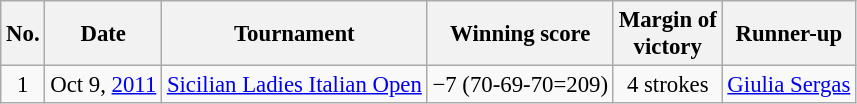<table class="wikitable" style="font-size:95%;">
<tr>
<th>No.</th>
<th>Date</th>
<th>Tournament</th>
<th>Winning score</th>
<th>Margin of<br>victory</th>
<th>Runner-up</th>
</tr>
<tr>
<td align=center>1</td>
<td>Oct 9, <a href='#'>2011</a></td>
<td><a href='#'>Sicilian Ladies Italian Open</a></td>
<td>−7 (70-69-70=209)</td>
<td align=center>4 strokes</td>
<td> <a href='#'>Giulia Sergas</a></td>
</tr>
</table>
